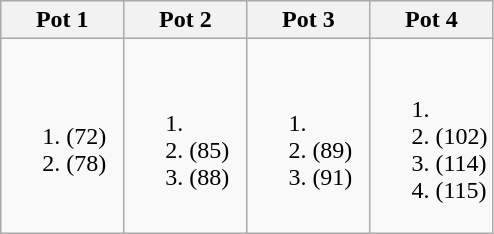<table class="wikitable">
<tr>
<th width=25%>Pot 1</th>
<th width=25%>Pot 2</th>
<th width=25%>Pot 3</th>
<th width=25%>Pot 4</th>
</tr>
<tr>
<td><br><ol><li> (72)</li><li> (78)</li></ol></td>
<td><br><ol><li><li> (85)</li><li> (88)</li></ol></td>
<td><br><ol><li><li> (89)</li><li> (91)</li></ol></td>
<td><br><ol><li><li> (102)</li><li> (114)</li><li> (115)</li></ol></td>
</tr>
</table>
